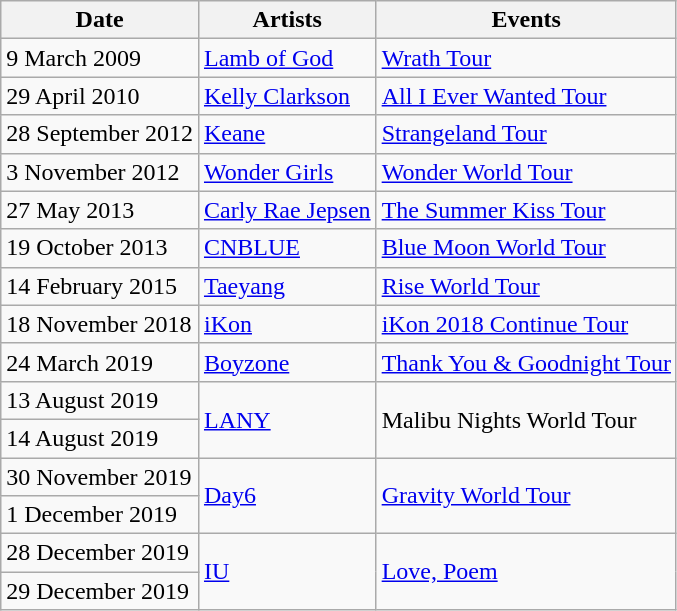<table class="wikitable">
<tr>
<th>Date</th>
<th>Artists</th>
<th>Events</th>
</tr>
<tr>
<td>9 March 2009</td>
<td><a href='#'>Lamb of God</a></td>
<td><a href='#'>Wrath Tour</a></td>
</tr>
<tr>
<td>29 April 2010</td>
<td><a href='#'>Kelly Clarkson</a></td>
<td><a href='#'>All I Ever Wanted Tour</a></td>
</tr>
<tr>
<td>28 September 2012</td>
<td><a href='#'>Keane</a></td>
<td><a href='#'>Strangeland Tour</a></td>
</tr>
<tr>
<td>3 November 2012</td>
<td><a href='#'>Wonder Girls</a></td>
<td><a href='#'>Wonder World Tour</a></td>
</tr>
<tr>
<td>27 May 2013</td>
<td><a href='#'>Carly Rae Jepsen</a></td>
<td><a href='#'>The Summer Kiss Tour</a></td>
</tr>
<tr>
<td>19 October 2013</td>
<td><a href='#'>CNBLUE</a></td>
<td><a href='#'>Blue Moon World Tour</a></td>
</tr>
<tr>
<td>14 February 2015</td>
<td><a href='#'>Taeyang</a></td>
<td><a href='#'>Rise World Tour</a></td>
</tr>
<tr>
<td>18 November 2018</td>
<td><a href='#'>iKon</a></td>
<td><a href='#'>iKon 2018 Continue Tour</a></td>
</tr>
<tr>
<td>24 March 2019</td>
<td><a href='#'>Boyzone</a></td>
<td><a href='#'>Thank You & Goodnight Tour</a></td>
</tr>
<tr>
<td>13 August 2019</td>
<td rowspan="2"><a href='#'>LANY</a></td>
<td rowspan="2">Malibu Nights World Tour</td>
</tr>
<tr>
<td>14 August 2019</td>
</tr>
<tr>
<td>30 November 2019</td>
<td rowspan="2"><a href='#'>Day6</a></td>
<td rowspan="2"><a href='#'>Gravity World Tour</a></td>
</tr>
<tr>
<td>1 December 2019</td>
</tr>
<tr>
<td>28 December 2019</td>
<td rowspan="2"><a href='#'>IU</a></td>
<td rowspan="2"><a href='#'>Love, Poem</a></td>
</tr>
<tr>
<td>29 December 2019</td>
</tr>
</table>
